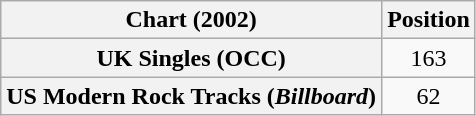<table class="wikitable plainrowheaders" style="text-align:center">
<tr>
<th>Chart (2002)</th>
<th>Position</th>
</tr>
<tr>
<th scope="row">UK Singles (OCC)</th>
<td>163</td>
</tr>
<tr>
<th scope="row">US Modern Rock Tracks (<em>Billboard</em>)</th>
<td>62</td>
</tr>
</table>
